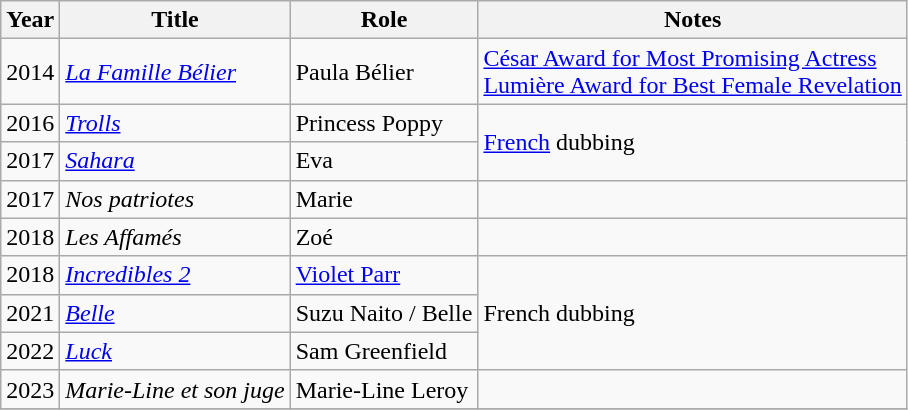<table class="wikitable sortable">
<tr>
<th>Year</th>
<th>Title</th>
<th>Role</th>
<th>Notes</th>
</tr>
<tr>
<td>2014</td>
<td><em><a href='#'>La Famille Bélier</a></em></td>
<td>Paula Bélier</td>
<td><a href='#'>César Award for Most Promising Actress</a><br><a href='#'>Lumière Award for Best Female Revelation</a></td>
</tr>
<tr>
<td>2016</td>
<td><em><a href='#'>Trolls</a></em></td>
<td>Princess Poppy</td>
<td rowspan="2"><a href='#'>French</a> dubbing</td>
</tr>
<tr>
<td>2017</td>
<td><em><a href='#'>Sahara</a></em></td>
<td>Eva</td>
</tr>
<tr>
<td>2017</td>
<td><em>Nos patriotes</em></td>
<td>Marie</td>
<td></td>
</tr>
<tr>
<td>2018</td>
<td><em>Les Affamés</em></td>
<td>Zoé</td>
<td></td>
</tr>
<tr>
<td>2018</td>
<td><em><a href='#'>Incredibles 2</a></em></td>
<td><a href='#'>Violet Parr</a></td>
<td rowspan="3">French dubbing</td>
</tr>
<tr>
<td>2021</td>
<td><em><a href='#'>Belle</a></em></td>
<td>Suzu Naito / Belle</td>
</tr>
<tr>
<td>2022</td>
<td><em><a href='#'>Luck</a></em></td>
<td>Sam Greenfield</td>
</tr>
<tr>
<td>2023</td>
<td><em>Marie-Line et son juge</em></td>
<td>Marie-Line Leroy</td>
<td></td>
</tr>
<tr>
</tr>
</table>
